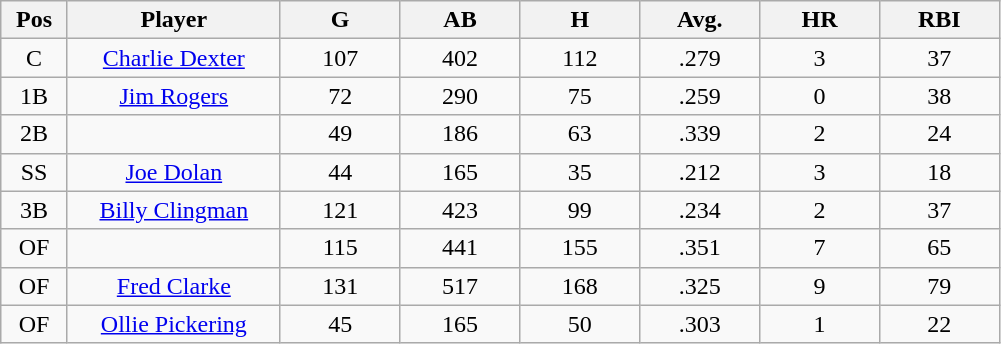<table class="wikitable sortable">
<tr>
<th bgcolor="#DDDDFF" width="5%">Pos</th>
<th bgcolor="#DDDDFF" width="16%">Player</th>
<th bgcolor="#DDDDFF" width="9%">G</th>
<th bgcolor="#DDDDFF" width="9%">AB</th>
<th bgcolor="#DDDDFF" width="9%">H</th>
<th bgcolor="#DDDDFF" width="9%">Avg.</th>
<th bgcolor="#DDDDFF" width="9%">HR</th>
<th bgcolor="#DDDDFF" width="9%">RBI</th>
</tr>
<tr align="center">
<td>C</td>
<td><a href='#'>Charlie Dexter</a></td>
<td>107</td>
<td>402</td>
<td>112</td>
<td>.279</td>
<td>3</td>
<td>37</td>
</tr>
<tr align=center>
<td>1B</td>
<td><a href='#'>Jim Rogers</a></td>
<td>72</td>
<td>290</td>
<td>75</td>
<td>.259</td>
<td>0</td>
<td>38</td>
</tr>
<tr align=center>
<td>2B</td>
<td></td>
<td>49</td>
<td>186</td>
<td>63</td>
<td>.339</td>
<td>2</td>
<td>24</td>
</tr>
<tr align="center">
<td>SS</td>
<td><a href='#'>Joe Dolan</a></td>
<td>44</td>
<td>165</td>
<td>35</td>
<td>.212</td>
<td>3</td>
<td>18</td>
</tr>
<tr align=center>
<td>3B</td>
<td><a href='#'>Billy Clingman</a></td>
<td>121</td>
<td>423</td>
<td>99</td>
<td>.234</td>
<td>2</td>
<td>37</td>
</tr>
<tr align=center>
<td>OF</td>
<td></td>
<td>115</td>
<td>441</td>
<td>155</td>
<td>.351</td>
<td>7</td>
<td>65</td>
</tr>
<tr align="center">
<td>OF</td>
<td><a href='#'>Fred Clarke</a></td>
<td>131</td>
<td>517</td>
<td>168</td>
<td>.325</td>
<td>9</td>
<td>79</td>
</tr>
<tr align=center>
<td>OF</td>
<td><a href='#'>Ollie Pickering</a></td>
<td>45</td>
<td>165</td>
<td>50</td>
<td>.303</td>
<td>1</td>
<td>22</td>
</tr>
</table>
